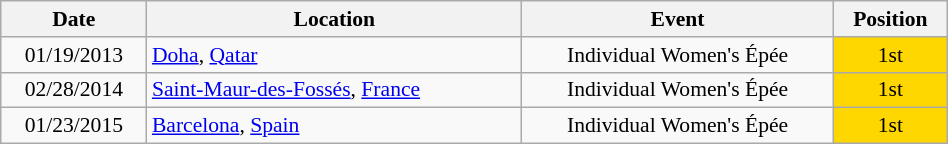<table class="wikitable" width="50%" style="font-size:90%; text-align:center;">
<tr>
<th>Date</th>
<th>Location</th>
<th>Event</th>
<th>Position</th>
</tr>
<tr>
<td>01/19/2013</td>
<td rowspan="1" align="left"> <a href='#'>Doha</a>, <a href='#'>Qatar</a></td>
<td>Individual Women's Épée</td>
<td bgcolor="gold">1st</td>
</tr>
<tr>
<td>02/28/2014</td>
<td rowspan="1" align="left"> <a href='#'>Saint-Maur-des-Fossés</a>, <a href='#'>France</a></td>
<td>Individual Women's Épée</td>
<td bgcolor="gold">1st</td>
</tr>
<tr>
<td>01/23/2015</td>
<td rowspan="1" align="left"> <a href='#'>Barcelona</a>, <a href='#'>Spain</a></td>
<td>Individual Women's Épée</td>
<td bgcolor="gold">1st</td>
</tr>
</table>
